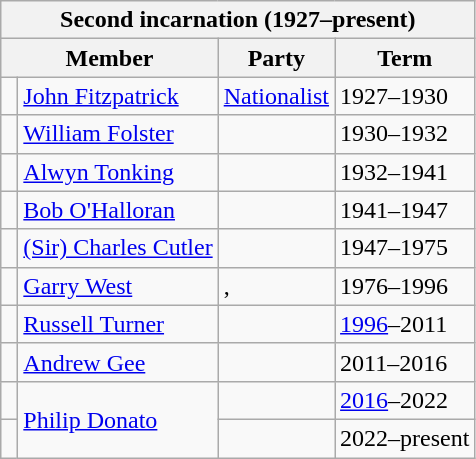<table class="wikitable">
<tr>
<th colspan="4">Second incarnation (1927–present)</th>
</tr>
<tr>
<th colspan="2">Member</th>
<th>Party</th>
<th>Term</th>
</tr>
<tr>
<td> </td>
<td><a href='#'>John Fitzpatrick</a></td>
<td><a href='#'>Nationalist</a></td>
<td>1927–1930</td>
</tr>
<tr>
<td> </td>
<td><a href='#'>William Folster</a></td>
<td></td>
<td>1930–1932</td>
</tr>
<tr>
<td> </td>
<td><a href='#'>Alwyn Tonking</a></td>
<td></td>
<td>1932–1941</td>
</tr>
<tr>
<td> </td>
<td><a href='#'>Bob O'Halloran</a></td>
<td></td>
<td>1941–1947</td>
</tr>
<tr>
<td> </td>
<td><a href='#'>(Sir) Charles Cutler</a></td>
<td></td>
<td>1947–1975</td>
</tr>
<tr>
<td> </td>
<td><a href='#'>Garry West</a></td>
<td>, </td>
<td>1976–1996</td>
</tr>
<tr>
<td> </td>
<td><a href='#'>Russell Turner</a></td>
<td></td>
<td><a href='#'>1996</a>–2011</td>
</tr>
<tr>
<td> </td>
<td><a href='#'>Andrew Gee</a></td>
<td></td>
<td>2011–2016</td>
</tr>
<tr>
<td> </td>
<td rowspan="2"><a href='#'>Philip Donato</a></td>
<td></td>
<td><a href='#'>2016</a>–2022</td>
</tr>
<tr style="background: #f9f9f9">
<td> </td>
<td></td>
<td>2022–present</td>
</tr>
</table>
